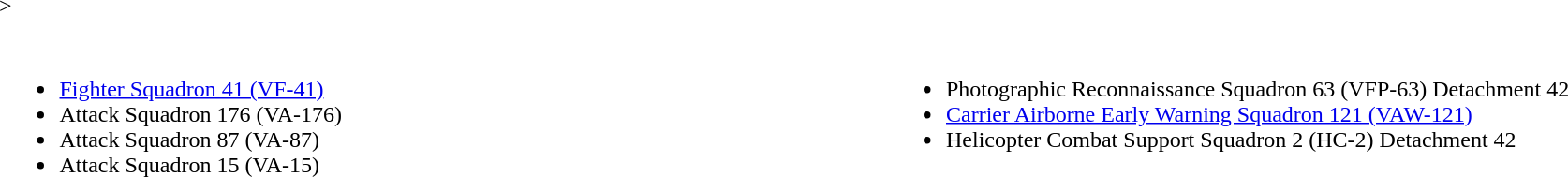<table width="100%">>
<tr>
<th colspan=2></th>
</tr>
<tr>
<td width="50%" valign="top"><br><ul><li><a href='#'>Fighter Squadron 41 (VF-41)</a></li><li>Attack Squadron 176 (VA-176)</li><li>Attack Squadron 87 (VA-87)</li><li>Attack Squadron 15 (VA-15)</li></ul></td>
<td width="50%" valign="top"><br><ul><li>Photographic Reconnaissance Squadron 63 (VFP-63) Detachment 42</li><li><a href='#'>Carrier Airborne Early Warning Squadron 121 (VAW-121)</a></li><li>Helicopter Combat Support Squadron 2 (HC-2) Detachment 42</li></ul></td>
</tr>
</table>
